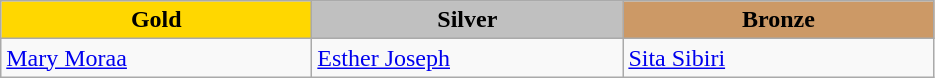<table class="wikitable" style="text-align:left">
<tr align="center">
<td width=200 bgcolor=gold><strong>Gold</strong></td>
<td width=200 bgcolor=silver><strong>Silver</strong></td>
<td width=200 bgcolor=CC9966><strong>Bronze</strong></td>
</tr>
<tr>
<td><a href='#'>Mary Moraa</a><br></td>
<td><a href='#'>Esther Joseph</a><br></td>
<td><a href='#'>Sita Sibiri</a><br></td>
</tr>
</table>
